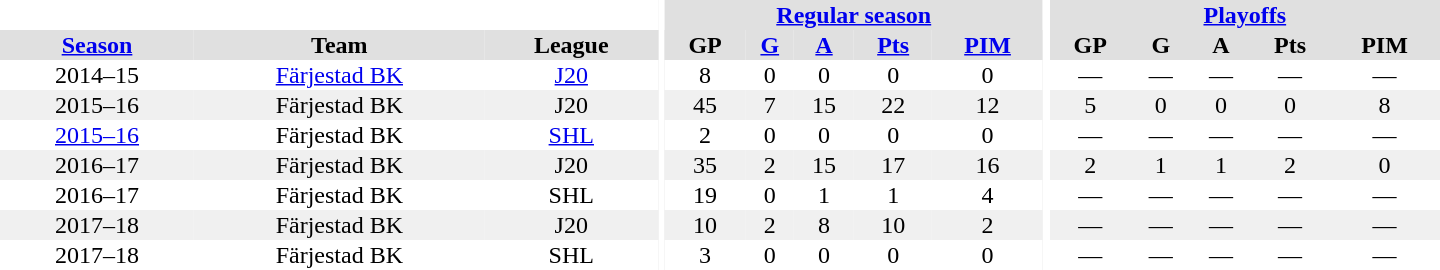<table border="0" cellpadding="1" cellspacing="0" style="text-align:center; width:60em">
<tr bgcolor="#e0e0e0">
<th colspan="3" bgcolor="#ffffff"></th>
<th rowspan="99" bgcolor="#ffffff"></th>
<th colspan="5"><a href='#'>Regular season</a></th>
<th rowspan="99" bgcolor="#ffffff"></th>
<th colspan="5"><a href='#'>Playoffs</a></th>
</tr>
<tr bgcolor="#e0e0e0">
<th><a href='#'>Season</a></th>
<th>Team</th>
<th>League</th>
<th>GP</th>
<th><a href='#'>G</a></th>
<th><a href='#'>A</a></th>
<th><a href='#'>Pts</a></th>
<th><a href='#'>PIM</a></th>
<th>GP</th>
<th>G</th>
<th>A</th>
<th>Pts</th>
<th>PIM</th>
</tr>
<tr>
<td>2014–15</td>
<td><a href='#'>Färjestad BK</a></td>
<td><a href='#'>J20</a></td>
<td>8</td>
<td>0</td>
<td>0</td>
<td>0</td>
<td>0</td>
<td>—</td>
<td>—</td>
<td>—</td>
<td>—</td>
<td>—</td>
</tr>
<tr bgcolor="#f0f0f0">
<td>2015–16</td>
<td>Färjestad BK</td>
<td>J20</td>
<td>45</td>
<td>7</td>
<td>15</td>
<td>22</td>
<td>12</td>
<td>5</td>
<td>0</td>
<td>0</td>
<td>0</td>
<td>8</td>
</tr>
<tr>
<td><a href='#'>2015–16</a></td>
<td>Färjestad BK</td>
<td><a href='#'>SHL</a></td>
<td>2</td>
<td>0</td>
<td>0</td>
<td>0</td>
<td>0</td>
<td>—</td>
<td>—</td>
<td>—</td>
<td>—</td>
<td>—</td>
</tr>
<tr bgcolor="#f0f0f0">
<td>2016–17</td>
<td>Färjestad BK</td>
<td>J20</td>
<td>35</td>
<td>2</td>
<td>15</td>
<td>17</td>
<td>16</td>
<td>2</td>
<td>1</td>
<td>1</td>
<td>2</td>
<td>0</td>
</tr>
<tr>
<td>2016–17</td>
<td>Färjestad BK</td>
<td>SHL</td>
<td>19</td>
<td>0</td>
<td>1</td>
<td>1</td>
<td>4</td>
<td>—</td>
<td>—</td>
<td>—</td>
<td>—</td>
<td>—</td>
</tr>
<tr bgcolor="#f0f0f0">
<td>2017–18</td>
<td>Färjestad BK</td>
<td>J20</td>
<td>10</td>
<td>2</td>
<td>8</td>
<td>10</td>
<td>2</td>
<td>—</td>
<td>—</td>
<td>—</td>
<td>—</td>
<td>—</td>
</tr>
<tr>
<td>2017–18</td>
<td>Färjestad BK</td>
<td>SHL</td>
<td>3</td>
<td>0</td>
<td>0</td>
<td>0</td>
<td>0</td>
<td>—</td>
<td>—</td>
<td>—</td>
<td>—</td>
<td>—</td>
</tr>
</table>
